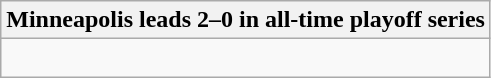<table class="wikitable collapsible collapsed">
<tr>
<th>Minneapolis leads 2–0 in all-time playoff series</th>
</tr>
<tr>
<td><br>
</td>
</tr>
</table>
